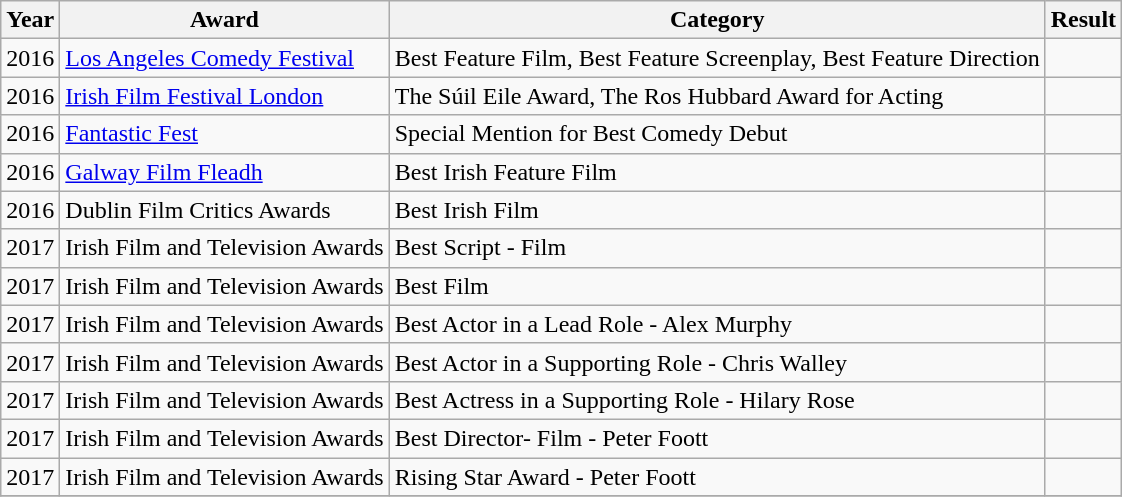<table class="wikitable sortable">
<tr>
<th>Year</th>
<th>Award</th>
<th>Category</th>
<th>Result</th>
</tr>
<tr>
<td>2016</td>
<td><a href='#'>Los Angeles Comedy Festival</a></td>
<td>Best Feature Film, Best Feature Screenplay, Best Feature Direction</td>
<td></td>
</tr>
<tr>
<td>2016</td>
<td><a href='#'>Irish Film Festival London</a></td>
<td>The Súil Eile Award, The Ros Hubbard Award for Acting</td>
<td></td>
</tr>
<tr>
<td>2016</td>
<td><a href='#'>Fantastic Fest</a></td>
<td>Special Mention for Best Comedy Debut</td>
<td></td>
</tr>
<tr>
<td>2016</td>
<td><a href='#'>Galway Film Fleadh</a></td>
<td>Best Irish Feature Film</td>
<td></td>
</tr>
<tr>
<td>2016</td>
<td>Dublin Film Critics Awards</td>
<td>Best Irish Film</td>
<td></td>
</tr>
<tr>
<td>2017</td>
<td>Irish Film and Television Awards</td>
<td>Best Script - Film</td>
<td></td>
</tr>
<tr>
<td>2017</td>
<td>Irish Film and Television Awards</td>
<td>Best Film</td>
<td></td>
</tr>
<tr>
<td>2017</td>
<td>Irish Film and Television Awards</td>
<td>Best Actor in a Lead Role - Alex Murphy</td>
<td></td>
</tr>
<tr>
<td>2017</td>
<td>Irish Film and Television Awards</td>
<td>Best Actor in a Supporting Role - Chris Walley</td>
<td></td>
</tr>
<tr>
<td>2017</td>
<td>Irish Film and Television Awards</td>
<td>Best Actress in a Supporting Role - Hilary Rose</td>
<td></td>
</tr>
<tr>
<td>2017</td>
<td>Irish Film and Television Awards</td>
<td>Best Director- Film - Peter Foott</td>
<td></td>
</tr>
<tr>
<td>2017</td>
<td>Irish Film and Television Awards</td>
<td>Rising Star Award - Peter Foott</td>
<td></td>
</tr>
<tr>
</tr>
</table>
